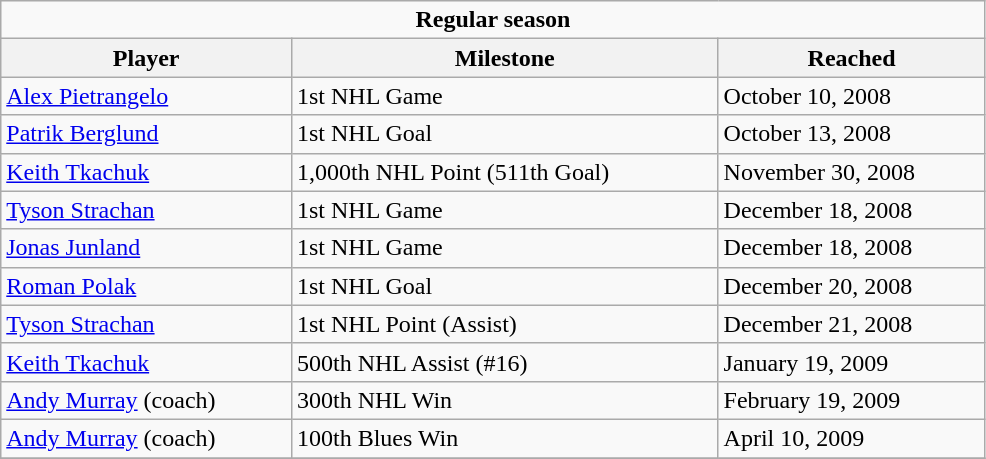<table class="wikitable" width="52%">
<tr>
<td colspan="10" align="center"><strong>Regular season</strong></td>
</tr>
<tr>
<th>Player</th>
<th>Milestone</th>
<th>Reached</th>
</tr>
<tr>
<td><a href='#'>Alex Pietrangelo</a></td>
<td>1st NHL Game</td>
<td>October 10, 2008</td>
</tr>
<tr>
<td><a href='#'>Patrik Berglund</a></td>
<td>1st NHL Goal</td>
<td>October 13, 2008</td>
</tr>
<tr>
<td><a href='#'>Keith Tkachuk</a></td>
<td>1,000th NHL Point (511th Goal)</td>
<td>November 30, 2008</td>
</tr>
<tr>
<td><a href='#'>Tyson Strachan</a></td>
<td>1st NHL Game</td>
<td>December 18, 2008</td>
</tr>
<tr>
<td><a href='#'>Jonas Junland</a></td>
<td>1st NHL Game</td>
<td>December 18, 2008</td>
</tr>
<tr>
<td><a href='#'>Roman Polak</a></td>
<td>1st NHL Goal</td>
<td>December 20, 2008</td>
</tr>
<tr>
<td><a href='#'>Tyson Strachan</a></td>
<td>1st NHL Point (Assist)</td>
<td>December 21, 2008</td>
</tr>
<tr>
<td><a href='#'>Keith Tkachuk</a></td>
<td>500th NHL Assist (#16)</td>
<td>January 19, 2009</td>
</tr>
<tr>
<td><a href='#'>Andy Murray</a> (coach)</td>
<td>300th NHL Win</td>
<td>February 19, 2009</td>
</tr>
<tr>
<td><a href='#'>Andy Murray</a> (coach)</td>
<td>100th Blues Win</td>
<td>April 10, 2009</td>
</tr>
<tr>
</tr>
</table>
